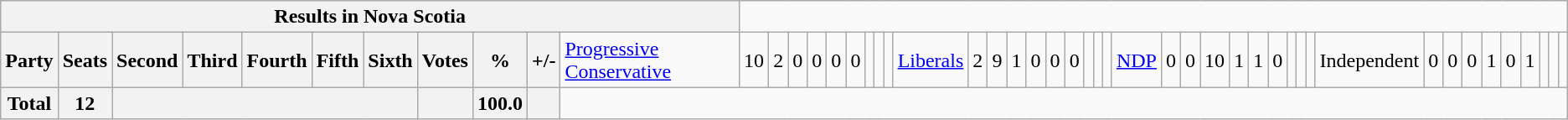<table class="wikitable">
<tr>
<th colspan=12>Results in Nova Scotia</th>
</tr>
<tr>
<th colspan=2>Party</th>
<th>Seats</th>
<th>Second</th>
<th>Third</th>
<th>Fourth</th>
<th>Fifth</th>
<th>Sixth</th>
<th>Votes</th>
<th>%</th>
<th>+/-<br></th>
<td><a href='#'>Progressive Conservative</a></td>
<td align="right">10</td>
<td align="right">2</td>
<td align="right">0</td>
<td align="right">0</td>
<td align="right">0</td>
<td align="right">0</td>
<td align="right"></td>
<td align="right"></td>
<td align="right"><br></td>
<td><a href='#'>Liberals</a></td>
<td align="right">2</td>
<td align="right">9</td>
<td align="right">1</td>
<td align="right">0</td>
<td align="right">0</td>
<td align="right">0</td>
<td align="right"></td>
<td align="right"></td>
<td align="right"><br></td>
<td><a href='#'>NDP</a></td>
<td align="right">0</td>
<td align="right">0</td>
<td align="right">10</td>
<td align="right">1</td>
<td align="right">1</td>
<td align="right">0</td>
<td align="right"></td>
<td align="right"></td>
<td align="right"><br></td>
<td>Independent</td>
<td align="right">0</td>
<td align="right">0</td>
<td align="right">0</td>
<td align="right">1</td>
<td align="right">0</td>
<td align="right">1</td>
<td align="right"></td>
<td align="right"></td>
<td align="right"></td>
</tr>
<tr>
<th colspan="2">Total</th>
<th>12</th>
<th colspan="5"></th>
<th></th>
<th>100.0</th>
<th></th>
</tr>
</table>
